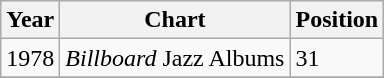<table class="wikitable">
<tr>
<th>Year</th>
<th>Chart</th>
<th>Position</th>
</tr>
<tr>
<td>1978</td>
<td><em>Billboard</em> Jazz Albums</td>
<td>31</td>
</tr>
<tr>
</tr>
</table>
